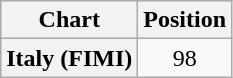<table class="wikitable plainrowheaders" style="text-align:center;">
<tr>
<th>Chart</th>
<th>Position</th>
</tr>
<tr>
<th scope="row">Italy (FIMI)</th>
<td>98</td>
</tr>
</table>
